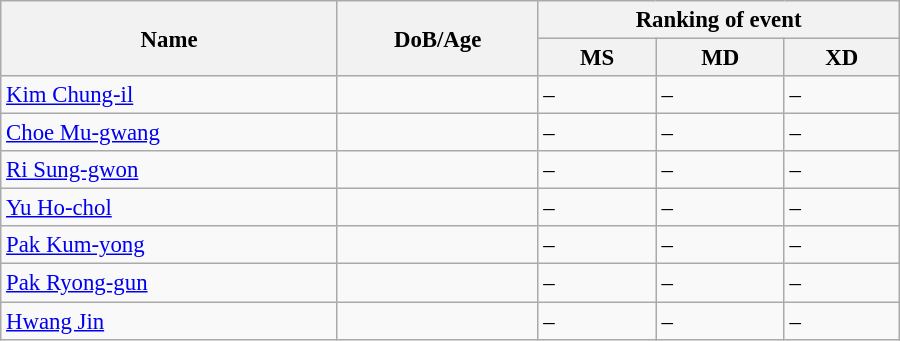<table class="wikitable" style="width:600px; font-size:95%;">
<tr>
<th rowspan="2" align="left">Name</th>
<th rowspan="2" align="left">DoB/Age</th>
<th colspan="3" align="center">Ranking of event</th>
</tr>
<tr>
<th align="center">MS</th>
<th>MD</th>
<th align="center">XD</th>
</tr>
<tr>
<td align="left"><a href='#'>Kim Chung-il</a></td>
<td align="left"></td>
<td>–</td>
<td>–</td>
<td>–</td>
</tr>
<tr>
<td align="left"><a href='#'>Choe Mu-gwang</a></td>
<td align="left"></td>
<td>–</td>
<td>–</td>
<td>–</td>
</tr>
<tr>
<td align="left"><a href='#'>Ri Sung-gwon</a></td>
<td align="left"></td>
<td>–</td>
<td>–</td>
<td>–</td>
</tr>
<tr>
<td align="left"><a href='#'>Yu Ho-chol</a></td>
<td align="left"></td>
<td>–</td>
<td>–</td>
<td>–</td>
</tr>
<tr>
<td align="left"><a href='#'>Pak Kum-yong</a></td>
<td align="left"></td>
<td>–</td>
<td>–</td>
<td>–</td>
</tr>
<tr>
<td align="left"><a href='#'>Pak Ryong-gun</a></td>
<td align="left"></td>
<td>–</td>
<td>–</td>
<td>–</td>
</tr>
<tr>
<td><a href='#'>Hwang Jin</a></td>
<td></td>
<td>–</td>
<td>–</td>
<td>–</td>
</tr>
</table>
